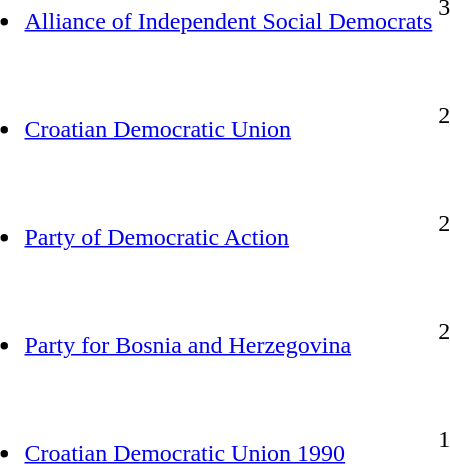<table>
<tr>
<td><br><ul><li><a href='#'>Alliance of Independent Social Democrats</a></li></ul></td>
<td><div>3</div></td>
</tr>
<tr>
<td><br><ul><li><a href='#'>Croatian Democratic Union</a></li></ul></td>
<td><div>2</div></td>
</tr>
<tr>
<td><br><ul><li><a href='#'>Party of Democratic Action</a></li></ul></td>
<td><div>2</div></td>
</tr>
<tr>
<td><br><ul><li><a href='#'>Party for Bosnia and Herzegovina</a></li></ul></td>
<td><div>2</div></td>
</tr>
<tr>
<td><br><ul><li><a href='#'>Croatian Democratic Union 1990</a></li></ul></td>
<td><div>1</div></td>
</tr>
</table>
